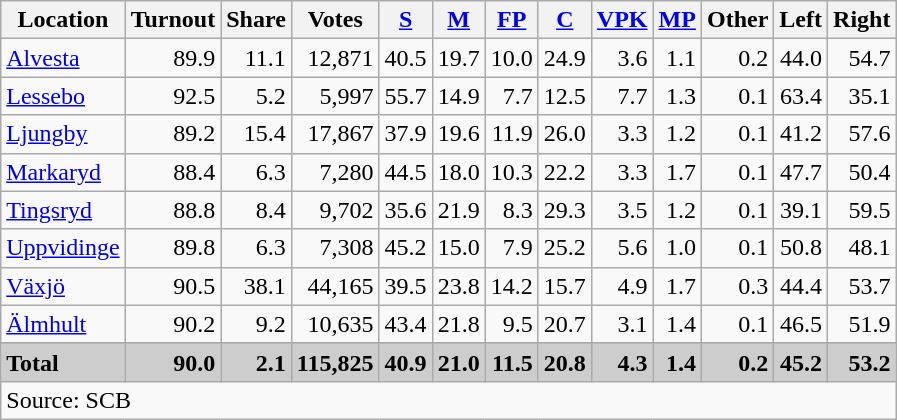<table class="wikitable sortable" style=text-align:right>
<tr>
<th>Location</th>
<th>Turnout</th>
<th>Share</th>
<th>Votes</th>
<th><a href='#'>S</a></th>
<th><a href='#'>M</a></th>
<th><a href='#'>FP</a></th>
<th><a href='#'>C</a></th>
<th><a href='#'>VPK</a></th>
<th><a href='#'>MP</a></th>
<th>Other</th>
<th>Left</th>
<th>Right</th>
</tr>
<tr>
<td align=left><a href='#'>Alvesta</a></td>
<td>89.9</td>
<td>11.1</td>
<td>12,871</td>
<td>40.5</td>
<td>19.7</td>
<td>10.0</td>
<td>24.9</td>
<td>3.6</td>
<td>1.1</td>
<td>0.2</td>
<td>44.0</td>
<td>54.7</td>
</tr>
<tr>
<td align=left><a href='#'>Lessebo</a></td>
<td>92.5</td>
<td>5.2</td>
<td>5,997</td>
<td>55.7</td>
<td>14.9</td>
<td>7.7</td>
<td>12.5</td>
<td>7.7</td>
<td>1.3</td>
<td>0.1</td>
<td>63.4</td>
<td>35.1</td>
</tr>
<tr>
<td align=left><a href='#'>Ljungby</a></td>
<td>89.2</td>
<td>15.4</td>
<td>17,867</td>
<td>37.9</td>
<td>19.6</td>
<td>11.9</td>
<td>26.0</td>
<td>3.3</td>
<td>1.2</td>
<td>0.1</td>
<td>41.2</td>
<td>57.6</td>
</tr>
<tr>
<td align=left><a href='#'>Markaryd</a></td>
<td>88.4</td>
<td>6.3</td>
<td>7,280</td>
<td>44.5</td>
<td>18.0</td>
<td>10.3</td>
<td>22.2</td>
<td>3.3</td>
<td>1.7</td>
<td>0.1</td>
<td>47.7</td>
<td>50.4</td>
</tr>
<tr>
<td align=left><a href='#'>Tingsryd</a></td>
<td>88.8</td>
<td>8.4</td>
<td>9,702</td>
<td>35.6</td>
<td>21.9</td>
<td>8.3</td>
<td>29.3</td>
<td>3.5</td>
<td>1.2</td>
<td>0.1</td>
<td>39.1</td>
<td>59.5</td>
</tr>
<tr>
<td align=left><a href='#'>Uppvidinge</a></td>
<td>89.8</td>
<td>6.3</td>
<td>7,308</td>
<td>45.2</td>
<td>15.0</td>
<td>7.9</td>
<td>25.2</td>
<td>5.6</td>
<td>1.0</td>
<td>0.1</td>
<td>50.8</td>
<td>48.1</td>
</tr>
<tr>
<td align=left><a href='#'>Växjö</a></td>
<td>90.5</td>
<td>38.1</td>
<td>44,165</td>
<td>39.5</td>
<td>23.8</td>
<td>14.2</td>
<td>15.7</td>
<td>4.9</td>
<td>1.7</td>
<td>0.3</td>
<td>44.4</td>
<td>53.7</td>
</tr>
<tr>
<td align=left><a href='#'>Älmhult</a></td>
<td>90.2</td>
<td>9.2</td>
<td>10,635</td>
<td>43.4</td>
<td>21.8</td>
<td>9.5</td>
<td>20.7</td>
<td>3.1</td>
<td>1.4</td>
<td>0.1</td>
<td>46.5</td>
<td>51.9</td>
</tr>
<tr>
</tr>
<tr style="background:#CDCDCD;">
<td align=left><strong>Total</strong></td>
<td><strong>90.0</strong></td>
<td><strong>2.1</strong></td>
<td><strong>115,825</strong></td>
<td><strong>40.9</strong></td>
<td><strong>21.0</strong></td>
<td><strong>11.5</strong></td>
<td><strong>20.8</strong></td>
<td><strong>4.3</strong></td>
<td><strong>1.4</strong></td>
<td><strong>0.2</strong></td>
<td><strong>45.2</strong></td>
<td><strong>53.2</strong></td>
</tr>
<tr>
<td align=left colspan=13>Source: SCB </td>
</tr>
</table>
